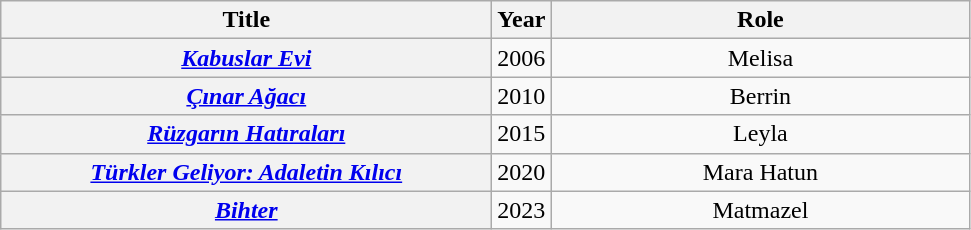<table class="wikitable sortable plainrowheaders" style="text-align: center;">
<tr>
<th scope="col" style="width: 20em;">Title</th>
<th scope="col">Year</th>
<th scope="col" style="width: 17em;">Role</th>
</tr>
<tr>
<th scope="row"><em><a href='#'>Kabuslar Evi</a></em></th>
<td>2006</td>
<td>Melisa</td>
</tr>
<tr>
<th scope="row"><em><a href='#'>Çınar Ağacı</a></em></th>
<td>2010</td>
<td>Berrin</td>
</tr>
<tr>
<th scope="row"><em><a href='#'>Rüzgarın Hatıraları</a></em></th>
<td>2015</td>
<td>Leyla</td>
</tr>
<tr>
<th scope="row"><em><a href='#'>Türkler Geliyor: Adaletin Kılıcı</a></em></th>
<td>2020</td>
<td>Mara Hatun</td>
</tr>
<tr>
<th scope="row"><em><a href='#'>Bihter</a></em></th>
<td>2023</td>
<td>Matmazel</td>
</tr>
</table>
